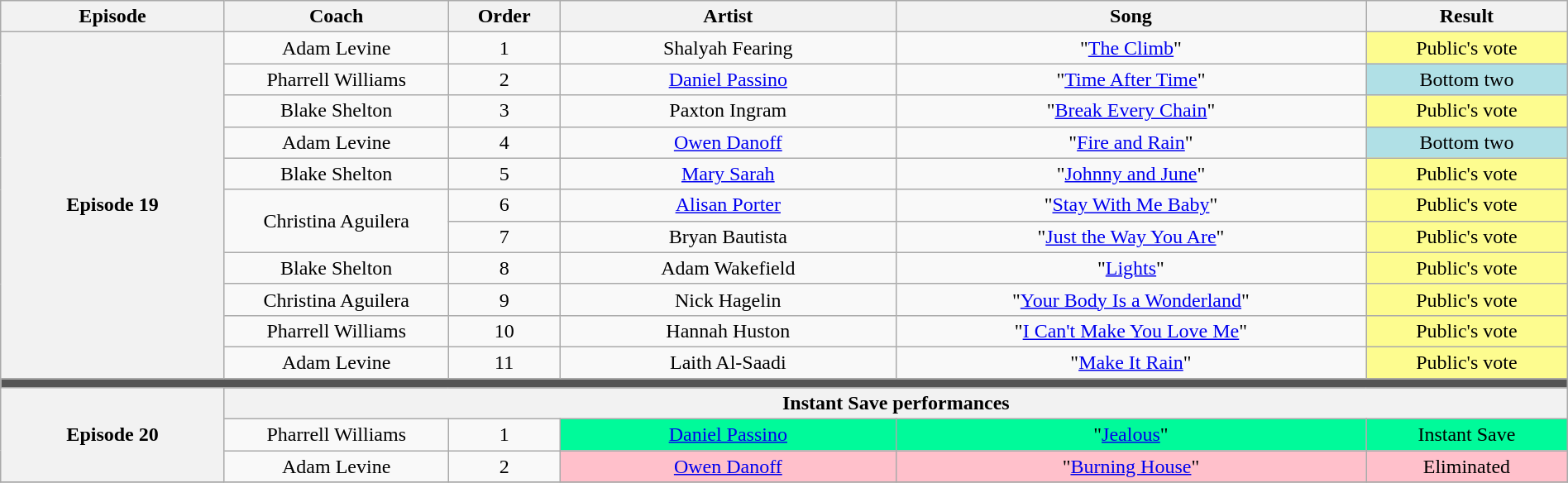<table class="wikitable" style="text-align:center; width:100%;">
<tr>
<th style="width:10%;">Episode</th>
<th style="width:10%;">Coach</th>
<th style="width:05%;">Order</th>
<th style="width:15%;">Artist</th>
<th style="width:21%;">Song</th>
<th style="width:9%;">Result</th>
</tr>
<tr>
<th rowspan="11" scope="row">Episode 19<br><small></small></th>
<td>Adam Levine</td>
<td>1</td>
<td>Shalyah Fearing</td>
<td>"<a href='#'>The Climb</a>"</td>
<td style="background:#fdfc8f;">Public's vote</td>
</tr>
<tr>
<td>Pharrell Williams</td>
<td>2</td>
<td><a href='#'>Daniel Passino</a></td>
<td>"<a href='#'>Time After Time</a>"</td>
<td style="background:#B0E0E6;">Bottom two</td>
</tr>
<tr>
<td>Blake Shelton</td>
<td>3</td>
<td>Paxton Ingram</td>
<td>"<a href='#'>Break Every Chain</a>"</td>
<td style="background:#fdfc8f;">Public's vote</td>
</tr>
<tr>
<td>Adam Levine</td>
<td>4</td>
<td><a href='#'>Owen Danoff</a></td>
<td>"<a href='#'>Fire and Rain</a>"</td>
<td style="background:#B0E0E6;">Bottom two</td>
</tr>
<tr>
<td>Blake Shelton</td>
<td>5</td>
<td><a href='#'>Mary Sarah</a></td>
<td>"<a href='#'>Johnny and June</a>"</td>
<td style="background:#fdfc8f;">Public's vote</td>
</tr>
<tr>
<td rowspan=2>Christina Aguilera</td>
<td>6</td>
<td><a href='#'>Alisan Porter</a></td>
<td>"<a href='#'>Stay With Me Baby</a>"</td>
<td style="background:#fdfc8f;">Public's vote</td>
</tr>
<tr>
<td>7</td>
<td>Bryan Bautista</td>
<td>"<a href='#'>Just the Way You Are</a>"</td>
<td style="background:#fdfc8f;">Public's vote</td>
</tr>
<tr>
<td>Blake Shelton</td>
<td>8</td>
<td>Adam Wakefield</td>
<td>"<a href='#'>Lights</a>"</td>
<td style="background:#fdfc8f;">Public's vote</td>
</tr>
<tr>
<td>Christina Aguilera</td>
<td>9</td>
<td>Nick Hagelin</td>
<td>"<a href='#'>Your Body Is a Wonderland</a>"</td>
<td style="background:#fdfc8f;">Public's vote</td>
</tr>
<tr>
<td>Pharrell Williams</td>
<td>10</td>
<td>Hannah Huston</td>
<td>"<a href='#'>I Can't Make You Love Me</a>"</td>
<td style="background:#fdfc8f;">Public's vote</td>
</tr>
<tr>
<td>Adam Levine</td>
<td>11</td>
<td>Laith Al-Saadi</td>
<td>"<a href='#'>Make It Rain</a>"</td>
<td style="background:#fdfc8f;">Public's vote</td>
</tr>
<tr>
<td colspan="6" style="background:#555;"></td>
</tr>
<tr>
<th rowspan="4" scope="row">Episode 20<br><small></small></th>
</tr>
<tr>
<th colspan="5">Instant Save performances</th>
</tr>
<tr>
<td>Pharrell Williams</td>
<td>1</td>
<td style="background:#00FA9A;"><a href='#'>Daniel Passino</a></td>
<td style="background:#00FA9A;">"<a href='#'>Jealous</a>"</td>
<td style="background:#00FA9A;">Instant Save</td>
</tr>
<tr>
<td>Adam Levine</td>
<td>2</td>
<td style="background:Pink;"><a href='#'>Owen Danoff</a></td>
<td style="background:Pink;">"<a href='#'>Burning House</a>"</td>
<td style="background:Pink;">Eliminated</td>
</tr>
<tr>
</tr>
</table>
